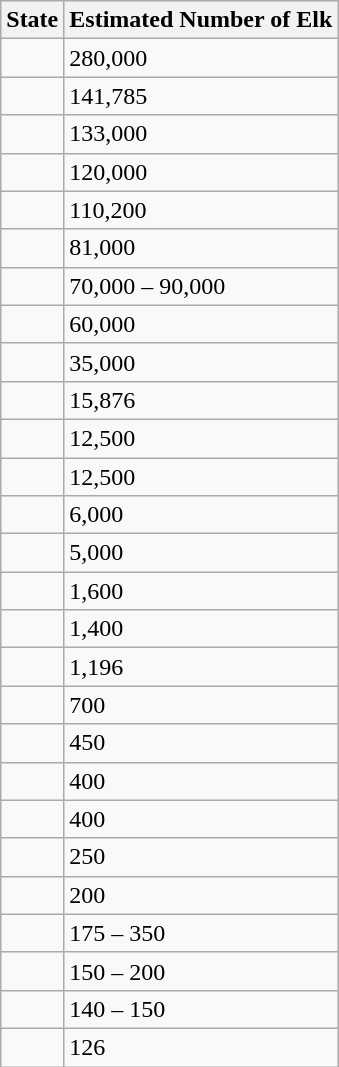<table class="wikitable sortable">
<tr>
<th class="sortable">State</th>
<th class="sortable">Estimated Number of Elk</th>
</tr>
<tr>
<td></td>
<td>280,000 </td>
</tr>
<tr>
<td></td>
<td>141,785 </td>
</tr>
<tr>
<td></td>
<td>133,000 </td>
</tr>
<tr>
<td></td>
<td>120,000 </td>
</tr>
<tr>
<td></td>
<td>110,200 </td>
</tr>
<tr>
<td></td>
<td>81,000 </td>
</tr>
<tr>
<td></td>
<td>70,000 – 90,000 </td>
</tr>
<tr>
<td></td>
<td>60,000 </td>
</tr>
<tr>
<td></td>
<td>35,000</td>
</tr>
<tr>
<td></td>
<td>15,876 </td>
</tr>
<tr>
<td></td>
<td>12,500 </td>
</tr>
<tr>
<td></td>
<td>12,500 </td>
</tr>
<tr>
<td></td>
<td>6,000 </td>
</tr>
<tr>
<td></td>
<td>5,000 </td>
</tr>
<tr>
<td></td>
<td>1,600</td>
</tr>
<tr>
<td></td>
<td>1,400 </td>
</tr>
<tr>
<td></td>
<td>1,196 </td>
</tr>
<tr>
<td></td>
<td>700 </td>
</tr>
<tr>
<td></td>
<td>450 </td>
</tr>
<tr>
<td></td>
<td>400 </td>
</tr>
<tr>
<td></td>
<td>400 </td>
</tr>
<tr>
<td></td>
<td>250 </td>
</tr>
<tr>
<td></td>
<td>200 </td>
</tr>
<tr>
<td></td>
<td>175 – 350 </td>
</tr>
<tr>
<td></td>
<td>150 – 200 </td>
</tr>
<tr>
<td></td>
<td>140 – 150 </td>
</tr>
<tr>
<td></td>
<td>126 </td>
</tr>
</table>
